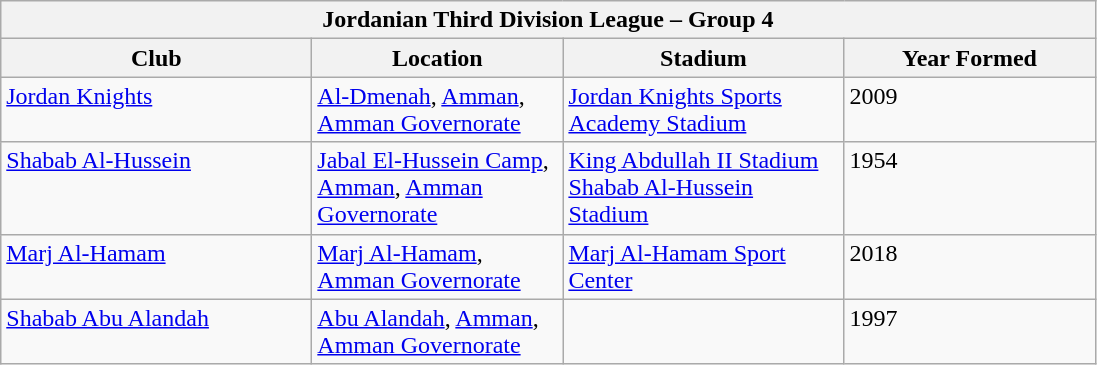<table class="wikitable">
<tr>
<th colspan="4">Jordanian Third Division League – Group 4</th>
</tr>
<tr>
<th style="width:200px;">Club</th>
<th style="width:160px;">Location</th>
<th style="width:180px;">Stadium</th>
<th style="width:160px;">Year Formed</th>
</tr>
<tr style="vertical-align:top;">
<td><a href='#'>Jordan Knights</a></td>
<td><a href='#'>Al-Dmenah</a>, <a href='#'>Amman</a>, <a href='#'>Amman Governorate</a></td>
<td><a href='#'>Jordan Knights Sports Academy Stadium</a></td>
<td>2009</td>
</tr>
<tr style="vertical-align:top;">
<td><a href='#'>Shabab Al-Hussein</a></td>
<td><a href='#'>Jabal El-Hussein Camp</a>, <a href='#'>Amman</a>, <a href='#'>Amman Governorate</a></td>
<td><a href='#'>King Abdullah II Stadium</a><br><a href='#'>Shabab Al-Hussein Stadium</a></td>
<td>1954</td>
</tr>
<tr style="vertical-align:top;">
<td><a href='#'>Marj Al-Hamam</a></td>
<td><a href='#'>Marj Al-Hamam</a>, <a href='#'>Amman Governorate</a></td>
<td><a href='#'>Marj Al-Hamam Sport Center</a></td>
<td>2018</td>
</tr>
<tr style="vertical-align:top;">
<td><a href='#'>Shabab Abu Alandah</a></td>
<td><a href='#'>Abu Alandah</a>, <a href='#'>Amman</a>, <a href='#'>Amman Governorate</a></td>
<td></td>
<td>1997</td>
</tr>
</table>
